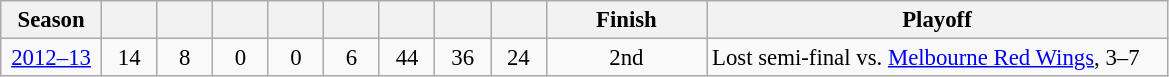<table class="wikitable" style="text-align:center;font-size:95%;">
<tr>
<th width=60>Season</th>
<th width=30></th>
<th width=30></th>
<th width=30></th>
<th width=30></th>
<th width=30></th>
<th width=30></th>
<th width=30></th>
<th width=30></th>
<th width=100>Finish</th>
<th width=300>Playoff</th>
</tr>
<tr>
<td><a href='#'>2012–13</a></td>
<td>14</td>
<td>8</td>
<td>0</td>
<td>0</td>
<td>6</td>
<td>44</td>
<td>36</td>
<td>24</td>
<td>2nd</td>
<td style="text-align:left;">Lost semi-final vs. <a href='#'>Melbourne Red Wings</a>, 3–7</td>
</tr>
</table>
